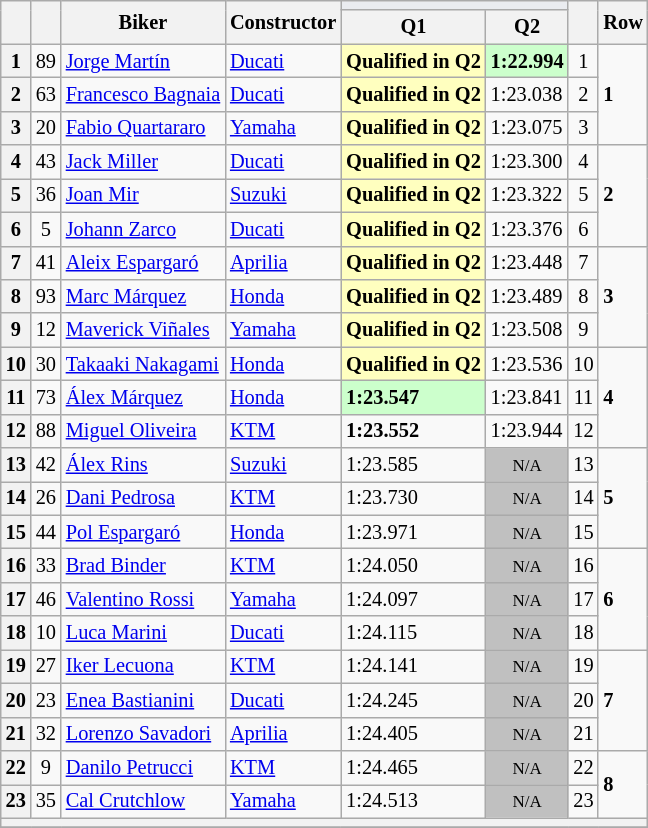<table class="wikitable sortable" style="font-size: 85%;">
<tr>
<th rowspan="2"></th>
<th rowspan="2"></th>
<th rowspan="2">Biker</th>
<th rowspan="2">Constructor</th>
<th colspan="2" style="background:#eaecf0; text-align:center;"></th>
<th rowspan="2"></th>
<th rowspan="2">Row</th>
</tr>
<tr>
<th scope="col">Q1</th>
<th scope="col">Q2</th>
</tr>
<tr>
<th scope="row">1</th>
<td align="center">89</td>
<td> <a href='#'>Jorge Martín</a></td>
<td><a href='#'>Ducati</a></td>
<td style="background:#ffffbf;"><strong>Qualified in Q2</strong></td>
<td style="background:#ccffcc;"><strong>1:22.994</strong></td>
<td align="center">1</td>
<td rowspan="3"><strong>1</strong></td>
</tr>
<tr>
<th scope="row">2</th>
<td align="center">63</td>
<td> <a href='#'>Francesco Bagnaia</a></td>
<td><a href='#'>Ducati</a></td>
<td style="background:#ffffbf;"><strong>Qualified in Q2</strong></td>
<td>1:23.038</td>
<td align="center">2</td>
</tr>
<tr>
<th scope="row">3</th>
<td align="center">20</td>
<td> <a href='#'>Fabio Quartararo</a></td>
<td><a href='#'>Yamaha</a></td>
<td style="background:#ffffbf;"><strong>Qualified in Q2</strong></td>
<td>1:23.075</td>
<td align="center">3</td>
</tr>
<tr>
<th scope="row">4</th>
<td align="center">43</td>
<td> <a href='#'>Jack Miller</a></td>
<td><a href='#'>Ducati</a></td>
<td style="background:#ffffbf;"><strong>Qualified in Q2</strong></td>
<td>1:23.300</td>
<td align="center">4</td>
<td rowspan="3"><strong>2</strong></td>
</tr>
<tr>
<th scope="row">5</th>
<td align="center">36</td>
<td> <a href='#'>Joan Mir</a></td>
<td><a href='#'>Suzuki</a></td>
<td style="background:#ffffbf;"><strong>Qualified in Q2</strong></td>
<td>1:23.322</td>
<td align="center">5</td>
</tr>
<tr>
<th scope="row">6</th>
<td align="center">5</td>
<td> <a href='#'>Johann Zarco</a></td>
<td><a href='#'>Ducati</a></td>
<td style="background:#ffffbf;"><strong>Qualified in Q2</strong></td>
<td>1:23.376</td>
<td align="center">6</td>
</tr>
<tr>
<th scope="row">7</th>
<td align="center">41</td>
<td> <a href='#'>Aleix Espargaró</a></td>
<td><a href='#'>Aprilia</a></td>
<td style="background:#ffffbf;"><strong>Qualified in Q2</strong></td>
<td>1:23.448</td>
<td align="center">7</td>
<td rowspan="3"><strong>3</strong></td>
</tr>
<tr>
<th scope="row">8</th>
<td align="center">93</td>
<td> <a href='#'>Marc Márquez</a></td>
<td><a href='#'>Honda</a></td>
<td style="background:#ffffbf;"><strong>Qualified in Q2</strong></td>
<td>1:23.489</td>
<td align="center">8</td>
</tr>
<tr>
<th scope="row">9</th>
<td align="center">12</td>
<td> <a href='#'>Maverick Viñales</a></td>
<td><a href='#'>Yamaha</a></td>
<td style="background:#ffffbf;"><strong>Qualified in Q2</strong></td>
<td>1:23.508</td>
<td align="center">9</td>
</tr>
<tr>
<th scope="row">10</th>
<td align="center">30</td>
<td> <a href='#'>Takaaki Nakagami</a></td>
<td><a href='#'>Honda</a></td>
<td style="background:#ffffbf;"><strong>Qualified in Q2</strong></td>
<td>1:23.536</td>
<td align="center">10</td>
<td rowspan="3"><strong>4</strong></td>
</tr>
<tr>
<th scope="row">11</th>
<td align="center">73</td>
<td> <a href='#'>Álex Márquez</a></td>
<td><a href='#'>Honda</a></td>
<td style="background:#ccffcc;"><strong>1:23.547</strong></td>
<td>1:23.841</td>
<td align="center">11</td>
</tr>
<tr>
<th scope="row">12</th>
<td align="center">88</td>
<td> <a href='#'>Miguel Oliveira</a></td>
<td><a href='#'>KTM</a></td>
<td><strong>1:23.552</strong></td>
<td>1:23.944</td>
<td align="center">12</td>
</tr>
<tr>
<th scope="row">13</th>
<td align="center">42</td>
<td> <a href='#'>Álex Rins</a></td>
<td><a href='#'>Suzuki</a></td>
<td>1:23.585</td>
<td style="background: silver" align="center" data-sort-value="13"><small>N/A</small></td>
<td align="center">13</td>
<td rowspan="3"><strong>5</strong></td>
</tr>
<tr>
<th scope="row">14</th>
<td align="center">26</td>
<td> <a href='#'>Dani Pedrosa</a></td>
<td><a href='#'>KTM</a></td>
<td>1:23.730</td>
<td style="background: silver" align="center" data-sort-value="14"><small>N/A</small></td>
<td align="center">14</td>
</tr>
<tr>
<th scope="row">15</th>
<td align="center">44</td>
<td> <a href='#'>Pol Espargaró</a></td>
<td><a href='#'>Honda</a></td>
<td>1:23.971</td>
<td style="background: silver" align="center" data-sort-value="15"><small>N/A</small></td>
<td align="center">15</td>
</tr>
<tr>
<th scope="row">16</th>
<td align="center">33</td>
<td> <a href='#'>Brad Binder</a></td>
<td><a href='#'>KTM</a></td>
<td>1:24.050</td>
<td style="background: silver" align="center" data-sort-value="16"><small>N/A</small></td>
<td align="center">16</td>
<td rowspan="3"><strong>6</strong></td>
</tr>
<tr>
<th scope="row">17</th>
<td align="center">46</td>
<td> <a href='#'>Valentino Rossi</a></td>
<td><a href='#'>Yamaha</a></td>
<td>1:24.097</td>
<td style="background: silver" align="center" data-sort-value="17"><small>N/A</small></td>
<td align="center">17</td>
</tr>
<tr>
<th scope="row">18</th>
<td align="center">10</td>
<td> <a href='#'>Luca Marini</a></td>
<td><a href='#'>Ducati</a></td>
<td>1:24.115</td>
<td style="background: silver" align="center" data-sort-value="18"><small>N/A</small></td>
<td align="center">18</td>
</tr>
<tr>
<th scope="row">19</th>
<td align="center">27</td>
<td> <a href='#'>Iker Lecuona</a></td>
<td><a href='#'>KTM</a></td>
<td>1:24.141</td>
<td style="background: silver" align="center" data-sort-value="19"><small>N/A</small></td>
<td align="center">19</td>
<td rowspan="3"><strong>7</strong></td>
</tr>
<tr>
<th scope="row">20</th>
<td align="center">23</td>
<td> <a href='#'>Enea Bastianini</a></td>
<td><a href='#'>Ducati</a></td>
<td>1:24.245</td>
<td style="background: silver" align="center" data-sort-value="20"><small>N/A</small></td>
<td align="center">20</td>
</tr>
<tr>
<th scope="row">21</th>
<td align="center">32</td>
<td> <a href='#'>Lorenzo Savadori</a></td>
<td><a href='#'>Aprilia</a></td>
<td>1:24.405</td>
<td style="background: silver" align="center" data-sort-value="21"><small>N/A</small></td>
<td align="center">21</td>
</tr>
<tr>
<th scope="row">22</th>
<td align="center">9</td>
<td> <a href='#'>Danilo Petrucci</a></td>
<td><a href='#'>KTM</a></td>
<td>1:24.465</td>
<td style="background: silver" align="center" data-sort-value="22"><small>N/A</small></td>
<td align="center">22</td>
<td rowspan="2"><strong>8</strong></td>
</tr>
<tr>
<th scope="row">23</th>
<td align="center">35</td>
<td> <a href='#'>Cal Crutchlow</a></td>
<td><a href='#'>Yamaha</a></td>
<td>1:24.513</td>
<td style="background: silver" align="center" data-sort-value="23"><small>N/A</small></td>
<td align="center">23</td>
</tr>
<tr>
<th colspan=9></th>
</tr>
<tr>
</tr>
</table>
